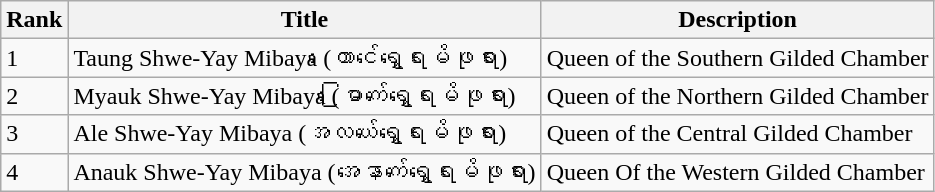<table class="wikitable">
<tr>
<th>Rank</th>
<th>Title</th>
<th>Description</th>
</tr>
<tr>
<td>1</td>
<td>Taung Shwe-Yay Mibaya (တောင်ရွှေရေးမိဖုရား)</td>
<td>Queen of the Southern Gilded Chamber</td>
</tr>
<tr>
<td>2</td>
<td>Myauk Shwe-Yay Mibaya (မြောက်ရွှေရေးမိဖုရား)</td>
<td>Queen of the Northern Gilded Chamber</td>
</tr>
<tr>
<td>3</td>
<td>Ale Shwe-Yay Mibaya (အလယ်ရွှေရေးမိဖုရား)</td>
<td>Queen of the Central Gilded Chamber</td>
</tr>
<tr>
<td>4</td>
<td>Anauk Shwe-Yay Mibaya (အနောက်ရွှေရေးမိဖုရား)</td>
<td>Queen Of the Western Gilded Chamber</td>
</tr>
</table>
